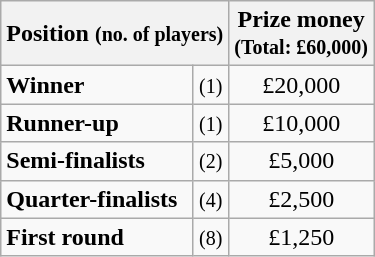<table class="wikitable">
<tr>
<th colspan=2>Position <small>(no. of players)</small></th>
<th>Prize money<br><small>(Total: £60,000)</small></th>
</tr>
<tr>
<td><strong>Winner</strong></td>
<td align=center><small>(1)</small></td>
<td align=center>£20,000</td>
</tr>
<tr>
<td><strong>Runner-up</strong></td>
<td align=center><small>(1)</small></td>
<td align=center>£10,000</td>
</tr>
<tr>
<td><strong>Semi-finalists</strong></td>
<td align=center><small>(2)</small></td>
<td align=center>£5,000</td>
</tr>
<tr>
<td><strong>Quarter-finalists</strong></td>
<td align=center><small>(4)</small></td>
<td align=center>£2,500</td>
</tr>
<tr>
<td><strong>First round</strong></td>
<td align=center><small>(8)</small></td>
<td align=center>£1,250</td>
</tr>
</table>
